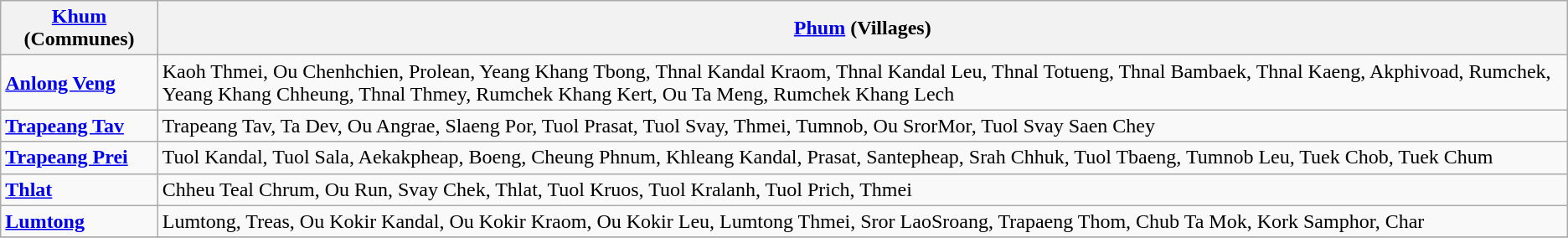<table class="wikitable">
<tr>
<th><a href='#'>Khum</a> (Communes)</th>
<th><a href='#'>Phum</a> (Villages)</th>
</tr>
<tr>
<td><strong><a href='#'>Anlong Veng</a></strong></td>
<td>Kaoh Thmei, Ou Chenhchien, Prolean, Yeang Khang Tbong, Thnal Kandal Kraom, Thnal Kandal Leu, Thnal Totueng, Thnal Bambaek, Thnal Kaeng, Akphivoad, Rumchek, Yeang Khang Chheung, Thnal Thmey, Rumchek Khang Kert, Ou Ta Meng, Rumchek Khang Lech</td>
</tr>
<tr>
<td><strong><a href='#'>Trapeang Tav</a></strong></td>
<td>Trapeang Tav, Ta Dev, Ou Angrae, Slaeng Por, Tuol Prasat, Tuol Svay, Thmei, Tumnob, Ou SrorMor, Tuol Svay Saen Chey</td>
</tr>
<tr>
<td><strong><a href='#'>Trapeang Prei</a></strong></td>
<td>Tuol Kandal, Tuol Sala, Aekakpheap, Boeng, Cheung Phnum, Khleang Kandal, Prasat, Santepheap, Srah Chhuk, Tuol Tbaeng, Tumnob Leu, Tuek Chob, Tuek Chum</td>
</tr>
<tr>
<td><strong><a href='#'>Thlat</a></strong></td>
<td>Chheu Teal Chrum, Ou Run, Svay Chek, Thlat, Tuol Kruos, Tuol Kralanh, Tuol Prich, Thmei</td>
</tr>
<tr>
<td><strong><a href='#'>Lumtong</a></strong></td>
<td>Lumtong, Treas, Ou Kokir Kandal, Ou Kokir Kraom, Ou Kokir Leu, Lumtong Thmei, Sror LaoSroang, Trapaeng Thom, Chub Ta Mok, Kork Samphor, Char</td>
</tr>
<tr>
</tr>
</table>
